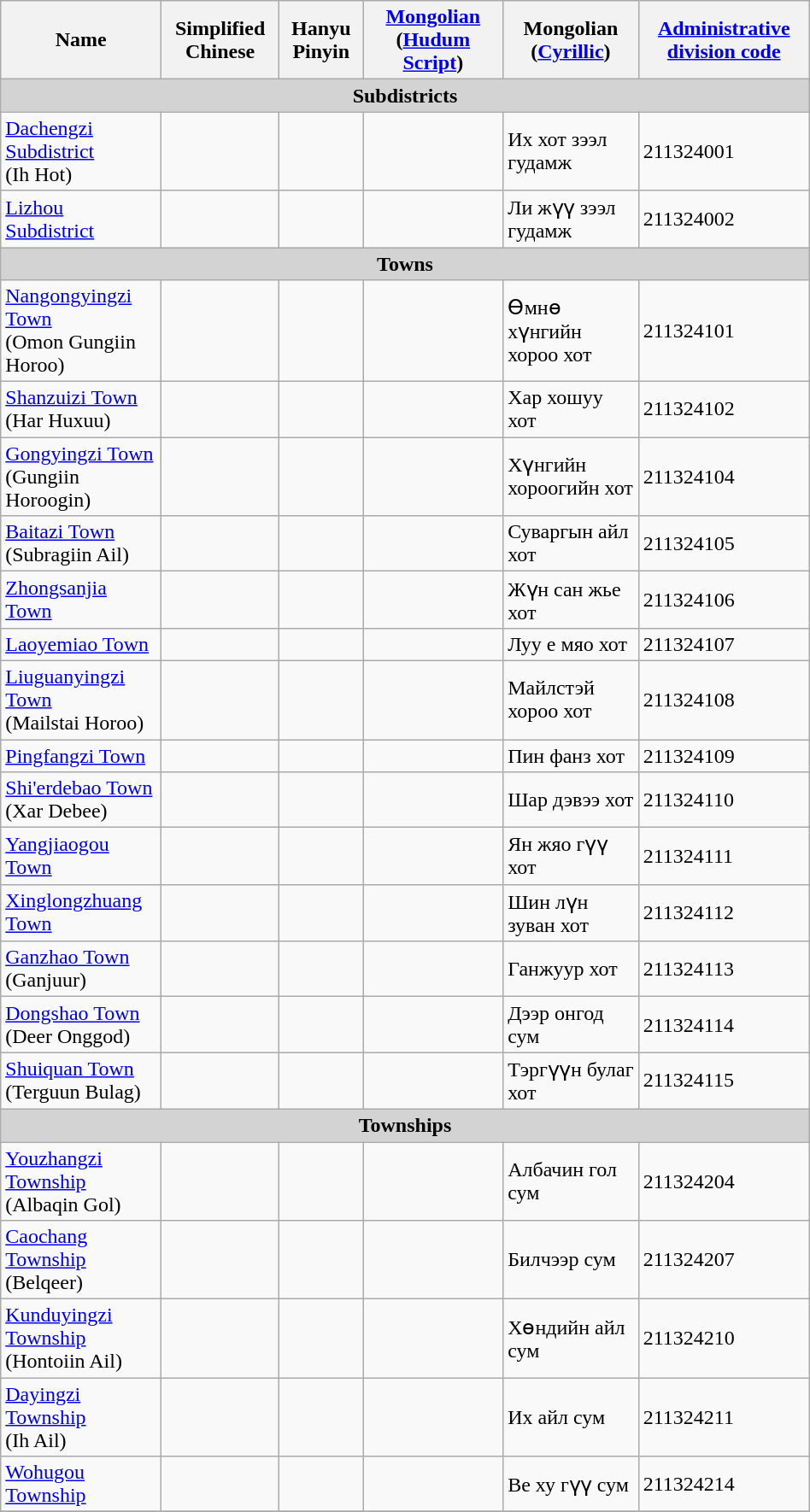<table class="wikitable" align="center" style="width:50%; border="1">
<tr>
<th>Name</th>
<th>Simplified Chinese</th>
<th>Hanyu Pinyin</th>
<th><a href='#'>Mongolian</a> (<a href='#'>Hudum Script</a>)</th>
<th>Mongolian (<a href='#'>Cyrillic</a>)</th>
<th><a href='#'>Administrative division code</a></th>
</tr>
<tr>
<td colspan="6"  style="text-align:center; background:#d3d3d3;"><strong>Subdistricts</strong></td>
</tr>
<tr --------->
<td><a href='#'>Dachengzi Subdistrict</a><br>(Ih Hot)</td>
<td></td>
<td></td>
<td></td>
<td>Их хот зээл гудамж</td>
<td>211324001</td>
</tr>
<tr>
<td><a href='#'>Lizhou Subdistrict</a></td>
<td></td>
<td></td>
<td></td>
<td>Ли жүү зээл гудамж</td>
<td>211324002</td>
</tr>
<tr>
<td colspan="6"  style="text-align:center; background:#d3d3d3;"><strong>Towns</strong></td>
</tr>
<tr --------->
<td><a href='#'>Nangongyingzi Town</a><br>(Omon Gungiin Horoo)</td>
<td></td>
<td></td>
<td></td>
<td>Өмнө хүнгийн хороо хот</td>
<td>211324101</td>
</tr>
<tr>
<td><a href='#'>Shanzuizi Town</a><br>(Har Huxuu)</td>
<td></td>
<td></td>
<td></td>
<td>Хар хошуу хот</td>
<td>211324102</td>
</tr>
<tr>
<td><a href='#'>Gongyingzi Town</a><br>(Gungiin Horoogin)</td>
<td></td>
<td></td>
<td></td>
<td>Хүнгийн хороогийн хот</td>
<td>211324104</td>
</tr>
<tr>
<td><a href='#'>Baitazi Town</a><br>(Subragiin Ail)</td>
<td></td>
<td></td>
<td></td>
<td>Суваргын айл хот</td>
<td>211324105</td>
</tr>
<tr>
<td><a href='#'>Zhongsanjia Town</a></td>
<td></td>
<td></td>
<td></td>
<td>Жүн сан жье хот</td>
<td>211324106</td>
</tr>
<tr>
<td><a href='#'>Laoyemiao Town</a></td>
<td></td>
<td></td>
<td></td>
<td>Луу е мяо хот</td>
<td>211324107</td>
</tr>
<tr>
<td><a href='#'>Liuguanyingzi Town</a><br>(Mailstai Horoo)</td>
<td></td>
<td></td>
<td></td>
<td>Майлстэй хороо хот</td>
<td>211324108</td>
</tr>
<tr>
<td><a href='#'>Pingfangzi Town</a></td>
<td></td>
<td></td>
<td></td>
<td>Пин фанз хот</td>
<td>211324109</td>
</tr>
<tr>
<td><a href='#'>Shi'erdebao Town</a><br>(Xar Debee)</td>
<td></td>
<td></td>
<td></td>
<td>Шар дэвээ хот</td>
<td>211324110</td>
</tr>
<tr>
<td><a href='#'>Yangjiaogou Town</a></td>
<td></td>
<td></td>
<td></td>
<td>Ян жяо гүү хот</td>
<td>211324111</td>
</tr>
<tr>
<td><a href='#'>Xinglongzhuang Town</a></td>
<td></td>
<td></td>
<td></td>
<td>Шин лүн зуван хот</td>
<td>211324112</td>
</tr>
<tr>
<td><a href='#'>Ganzhao Town</a><br>(Ganjuur)</td>
<td></td>
<td></td>
<td></td>
<td>Ганжуур хот</td>
<td>211324113</td>
</tr>
<tr>
<td><a href='#'>Dongshao Town</a><br>(Deer Onggod)</td>
<td></td>
<td></td>
<td></td>
<td>Дээр онгод сум</td>
<td>211324114</td>
</tr>
<tr>
<td><a href='#'>Shuiquan Town</a><br>(Terguun Bulag)</td>
<td></td>
<td></td>
<td></td>
<td>Тэргүүн булаг хот</td>
<td>211324115</td>
</tr>
<tr>
<td colspan="6"  style="text-align:center; background:#d3d3d3;"><strong>Townships</strong></td>
</tr>
<tr --------->
<td><a href='#'>Youzhangzi Township</a><br>(Albaqin Gol)</td>
<td></td>
<td></td>
<td></td>
<td>Албачин гол сум</td>
<td>211324204</td>
</tr>
<tr>
<td><a href='#'>Caochang Township</a><br>(Belqeer)</td>
<td></td>
<td></td>
<td></td>
<td>Билчээр сум</td>
<td>211324207</td>
</tr>
<tr>
<td><a href='#'>Kunduyingzi Township</a><br>(Hontoiin Ail)</td>
<td></td>
<td></td>
<td></td>
<td>Хөндийн айл сум</td>
<td>211324210</td>
</tr>
<tr>
<td><a href='#'>Dayingzi Township</a><br>(Ih Ail)</td>
<td></td>
<td></td>
<td></td>
<td>Их айл сум</td>
<td>211324211</td>
</tr>
<tr>
<td><a href='#'>Wohugou Township</a></td>
<td></td>
<td></td>
<td></td>
<td>Ве ху гүү сум</td>
<td>211324214</td>
</tr>
<tr>
</tr>
</table>
